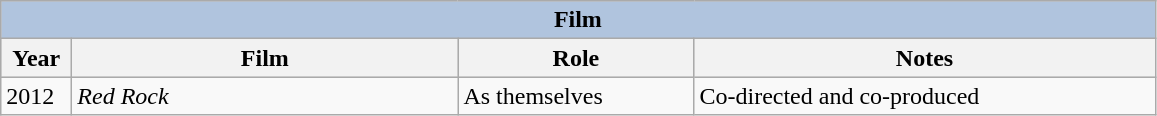<table class="wikitable">
<tr style="background:#ccc; text-align:center;">
<th colspan="4" style="background: LightSteelBlue;">Film</th>
</tr>
<tr style="background:#ccc; text-align:center;">
<th style="width:40px;">Year</th>
<th style="width:250px;">Film</th>
<th style="width:150px;">Role</th>
<th style="width:300px;">Notes</th>
</tr>
<tr>
<td>2012</td>
<td><em>Red Rock</em></td>
<td>As themselves</td>
<td>Co-directed and co-produced</td>
</tr>
</table>
